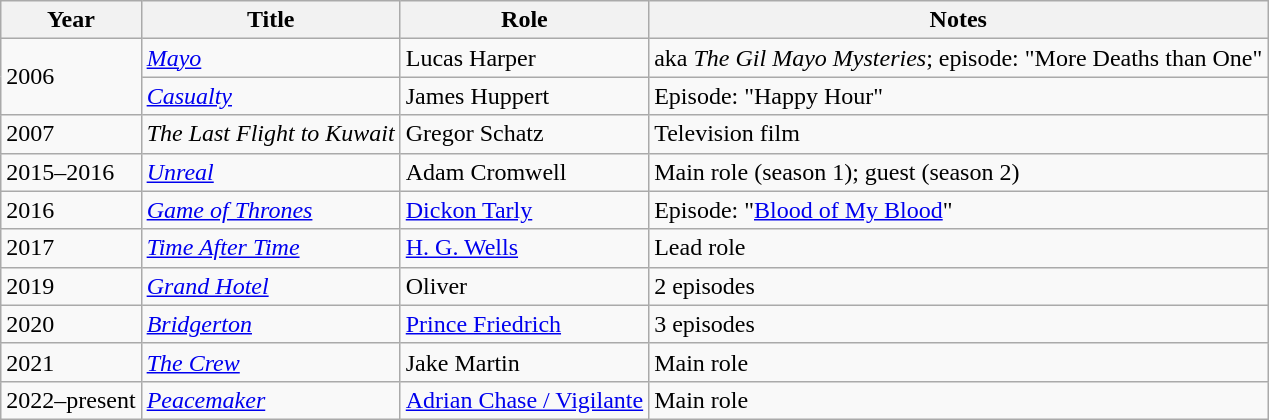<table class="wikitable sortable">
<tr>
<th>Year</th>
<th>Title</th>
<th>Role</th>
<th class="unsortable">Notes</th>
</tr>
<tr>
<td rowspan="2">2006</td>
<td><em><a href='#'>Mayo</a></em></td>
<td>Lucas Harper</td>
<td>aka <em>The Gil Mayo Mysteries</em>; episode: "More Deaths than One"</td>
</tr>
<tr>
<td><em><a href='#'>Casualty</a></em></td>
<td>James Huppert</td>
<td>Episode: "Happy Hour"</td>
</tr>
<tr>
<td>2007</td>
<td><em>The Last Flight to Kuwait</em></td>
<td>Gregor Schatz</td>
<td>Television film</td>
</tr>
<tr>
<td>2015–2016</td>
<td><em><a href='#'>Unreal</a></em></td>
<td>Adam Cromwell</td>
<td>Main role (season 1); guest (season 2)</td>
</tr>
<tr>
<td>2016</td>
<td><em><a href='#'>Game of Thrones</a></em></td>
<td><a href='#'>Dickon Tarly</a></td>
<td>Episode: "<a href='#'>Blood of My Blood</a>"</td>
</tr>
<tr>
<td>2017</td>
<td><em><a href='#'>Time After Time</a></em></td>
<td><a href='#'>H. G. Wells</a></td>
<td>Lead role</td>
</tr>
<tr>
<td>2019</td>
<td><em><a href='#'>Grand Hotel</a></em></td>
<td>Oliver</td>
<td>2 episodes</td>
</tr>
<tr>
<td>2020</td>
<td><em><a href='#'>Bridgerton</a></em></td>
<td><a href='#'>Prince Friedrich</a></td>
<td>3 episodes</td>
</tr>
<tr>
<td>2021</td>
<td><em><a href='#'>The Crew</a></em></td>
<td>Jake Martin</td>
<td>Main role</td>
</tr>
<tr>
<td>2022–present</td>
<td><em><a href='#'>Peacemaker</a></em></td>
<td><a href='#'>Adrian Chase / Vigilante</a></td>
<td>Main role</td>
</tr>
</table>
